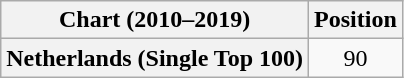<table class="wikitable plainrowheaders" style="text-align:center">
<tr>
<th>Chart (2010–2019)</th>
<th>Position</th>
</tr>
<tr>
<th scope="row">Netherlands (Single Top 100)</th>
<td>90</td>
</tr>
</table>
